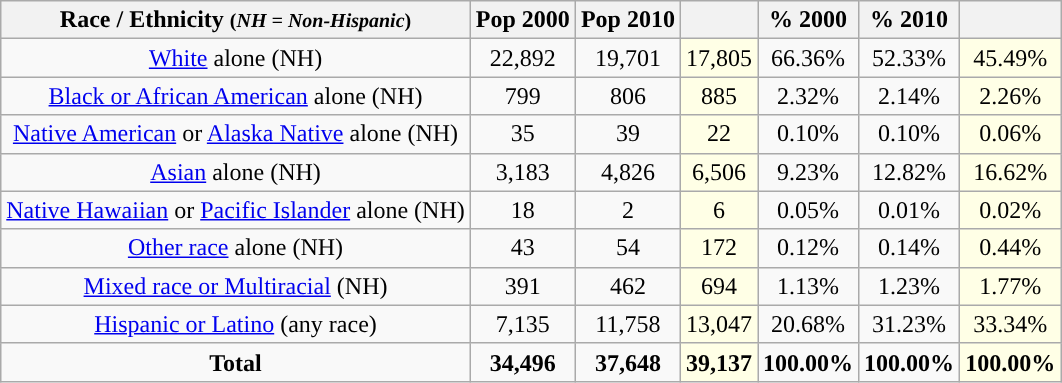<table class="wikitable" style="text-align:center;">
<tr>
<th>Race / Ethnicity <small>(<em>NH = Non-Hispanic</em>)</small></th>
<th>Pop 2000</th>
<th>Pop 2010</th>
<th></th>
<th>% 2000</th>
<th>% 2010</th>
<th></th>
</tr>
<tr>
<td><a href='#'>White</a> alone (NH)</td>
<td>22,892</td>
<td>19,701</td>
<td style='background: #ffffe6;'>17,805</td>
<td>66.36%</td>
<td>52.33%</td>
<td style='background: #ffffe6;'>45.49%</td>
</tr>
<tr>
<td><a href='#'>Black or African American</a> alone (NH)</td>
<td>799</td>
<td>806</td>
<td style='background: #ffffe6;'>885</td>
<td>2.32%</td>
<td>2.14%</td>
<td style='background: #ffffe6;'>2.26%</td>
</tr>
<tr>
<td><a href='#'>Native American</a> or <a href='#'>Alaska Native</a> alone (NH)</td>
<td>35</td>
<td>39</td>
<td style='background: #ffffe6;'>22</td>
<td>0.10%</td>
<td>0.10%</td>
<td style='background: #ffffe6;'>0.06%</td>
</tr>
<tr>
<td><a href='#'>Asian</a> alone (NH)</td>
<td>3,183</td>
<td>4,826</td>
<td style='background: #ffffe6;'>6,506</td>
<td>9.23%</td>
<td>12.82%</td>
<td style='background: #ffffe6;'>16.62%</td>
</tr>
<tr>
<td><a href='#'>Native Hawaiian</a> or <a href='#'>Pacific Islander</a> alone (NH)</td>
<td>18</td>
<td>2</td>
<td style='background: #ffffe6;'>6</td>
<td>0.05%</td>
<td>0.01%</td>
<td style='background: #ffffe6;'>0.02%</td>
</tr>
<tr>
<td><a href='#'>Other race</a> alone (NH)</td>
<td>43</td>
<td>54</td>
<td style='background: #ffffe6;'>172</td>
<td>0.12%</td>
<td>0.14%</td>
<td style='background: #ffffe6;'>0.44%</td>
</tr>
<tr>
<td><a href='#'>Mixed race or Multiracial</a> (NH)</td>
<td>391</td>
<td>462</td>
<td style='background: #ffffe6;'>694</td>
<td>1.13%</td>
<td>1.23%</td>
<td style='background: #ffffe6;'>1.77%</td>
</tr>
<tr>
<td><a href='#'>Hispanic or Latino</a> (any race)</td>
<td>7,135</td>
<td>11,758</td>
<td style='background: #ffffe6;'>13,047</td>
<td>20.68%</td>
<td>31.23%</td>
<td style='background: #ffffe6;'>33.34%</td>
</tr>
<tr>
<td><strong>Total</strong></td>
<td><strong>34,496</strong></td>
<td><strong>37,648</strong></td>
<td style='background: #ffffe6;'><strong>39,137</strong></td>
<td><strong>100.00%</strong></td>
<td><strong>100.00%</strong></td>
<td style='background: #ffffe6;'><strong>100.00%</strong></td>
</tr>
</table>
